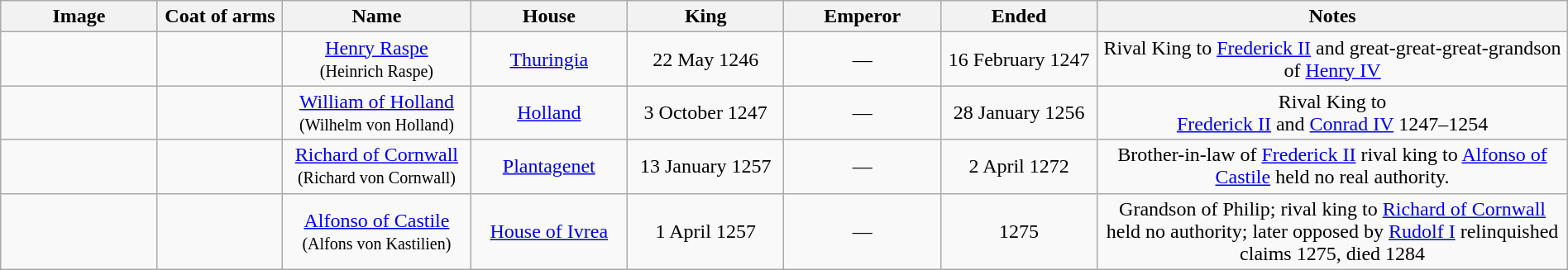<table class="wikitable" style="text-align:center;" width="100% ">
<tr>
<th width="10%">Image</th>
<th width="8%">Coat of arms</th>
<th width="12%">Name</th>
<th width="10%">House</th>
<th width="10%">King</th>
<th width="10%">Emperor</th>
<th width="10%">Ended</th>
<th width="30%">Notes</th>
</tr>
<tr>
<td></td>
<td></td>
<td><a href='#'>Henry Raspe</a><br><small>(Heinrich Raspe)</small></td>
<td><a href='#'>Thuringia</a></td>
<td>22 May 1246</td>
<td>—</td>
<td>16 February 1247</td>
<td>Rival King to <a href='#'>Frederick II</a> and great-great-great-grandson of <a href='#'>Henry IV</a></td>
</tr>
<tr>
<td></td>
<td></td>
<td><a href='#'>William of Holland</a><br><small>(Wilhelm von Holland)</small></td>
<td><a href='#'>Holland</a></td>
<td>3 October 1247</td>
<td>—</td>
<td>28 January 1256</td>
<td>Rival King to<br><a href='#'>Frederick II</a> and <a href='#'>Conrad IV</a> 1247–1254</td>
</tr>
<tr>
<td></td>
<td></td>
<td><a href='#'>Richard of Cornwall</a><br><small>(Richard von Cornwall)</small></td>
<td><a href='#'>Plantagenet</a></td>
<td>13 January 1257</td>
<td>—</td>
<td>2 April 1272</td>
<td>Brother-in-law of <a href='#'>Frederick II</a> rival king to <a href='#'>Alfonso of Castile</a> held no real authority.</td>
</tr>
<tr>
<td></td>
<td></td>
<td><a href='#'>Alfonso of Castile</a><br><small>(Alfons von Kastilien)</small></td>
<td><a href='#'>House of Ivrea</a></td>
<td>1 April 1257</td>
<td>—</td>
<td>1275</td>
<td>Grandson of Philip; rival king to <a href='#'>Richard of Cornwall</a> held no authority; later opposed by <a href='#'>Rudolf I</a> relinquished claims 1275, died 1284</td>
</tr>
</table>
